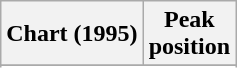<table class="wikitable sortable">
<tr>
<th>Chart (1995)</th>
<th>Peak <br>position</th>
</tr>
<tr>
</tr>
<tr>
</tr>
</table>
